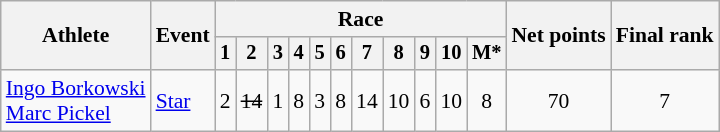<table class="wikitable" style="font-size:90%">
<tr>
<th rowspan=2>Athlete</th>
<th rowspan=2>Event</th>
<th colspan=11>Race</th>
<th rowspan=2>Net points</th>
<th rowspan=2>Final rank</th>
</tr>
<tr style="font-size:95%">
<th>1</th>
<th>2</th>
<th>3</th>
<th>4</th>
<th>5</th>
<th>6</th>
<th>7</th>
<th>8</th>
<th>9</th>
<th>10</th>
<th>M*</th>
</tr>
<tr align=center>
<td align=left><a href='#'>Ingo Borkowski</a> <br> <a href='#'>Marc Pickel</a></td>
<td align=left><a href='#'>Star</a></td>
<td>2</td>
<td><s>14</s></td>
<td>1</td>
<td>8</td>
<td>3</td>
<td>8</td>
<td>14</td>
<td>10</td>
<td>6</td>
<td>10</td>
<td>8</td>
<td>70</td>
<td>7</td>
</tr>
</table>
